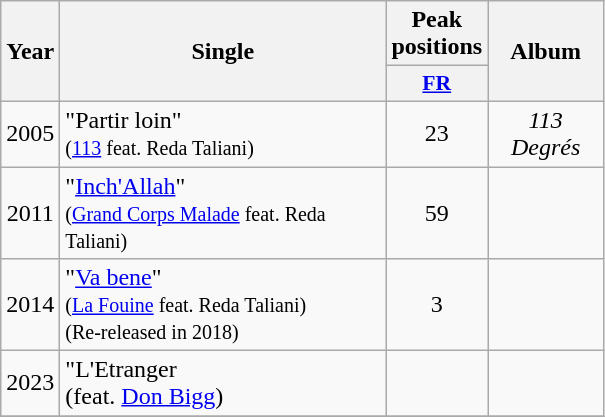<table class="wikitable">
<tr>
<th align="center" rowspan="2" width="10">Year</th>
<th align="center" rowspan="2" width="210">Single</th>
<th align="center" colspan="1" width="20">Peak positions</th>
<th align="center" rowspan="2" width="70">Album</th>
</tr>
<tr>
<th scope="col" style="width:3em;font-size:90%;"><a href='#'>FR</a><br></th>
</tr>
<tr>
<td style="text-align:center;">2005</td>
<td>"Partir loin"<br><small>(<a href='#'>113</a> feat. Reda Taliani)</small></td>
<td style="text-align:center;">23</td>
<td style="text-align:center;"><em>113 Degrés</em></td>
</tr>
<tr>
<td style="text-align:center;">2011</td>
<td>"<a href='#'>Inch'Allah</a>" <br><small>(<a href='#'>Grand Corps Malade</a> feat. Reda Taliani)</small></td>
<td style="text-align:center;">59</td>
<td style="text-align:center;"></td>
</tr>
<tr>
<td style="text-align:center;">2014</td>
<td>"<a href='#'>Va bene</a>" <br><small>(<a href='#'>La Fouine</a> feat. Reda Taliani)</small><br><small>(Re-released in 2018)</small></td>
<td style="text-align:center;">3</td>
<td style="text-align:center;"></td>
</tr>
<tr>
<td>2023</td>
<td>"L'Etranger<br>(feat. <a href='#'>Don Bigg</a>)</td>
<td></td>
<td></td>
</tr>
<tr>
</tr>
</table>
